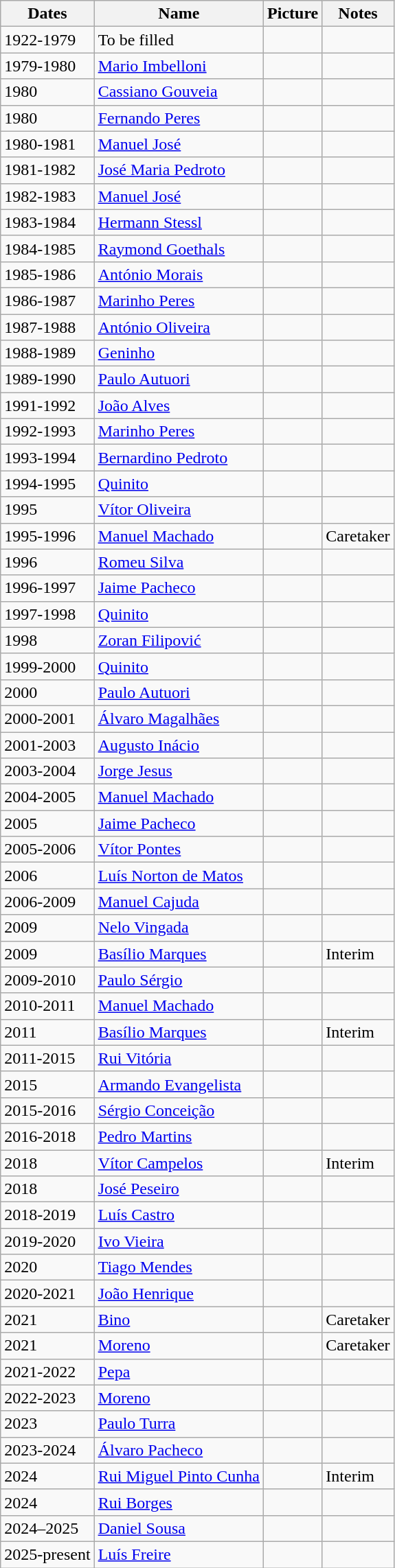<table class="wikitable">
<tr>
<th scope="col">Dates</th>
<th scope="col">Name</th>
<th scope="col">Picture</th>
<th scope="col">Notes</th>
</tr>
<tr>
<td>1922-1979</td>
<td>To be filled</td>
<td></td>
<td></td>
</tr>
<tr>
<td>1979-1980</td>
<td> <a href='#'>Mario Imbelloni</a></td>
<td></td>
<td></td>
</tr>
<tr>
<td>1980</td>
<td> <a href='#'>Cassiano Gouveia</a></td>
<td></td>
<td></td>
</tr>
<tr>
<td>1980</td>
<td> <a href='#'>Fernando Peres</a></td>
<td></td>
<td></td>
</tr>
<tr>
<td>1980-1981</td>
<td> <a href='#'>Manuel José</a></td>
<td></td>
<td></td>
</tr>
<tr>
<td>1981-1982</td>
<td> <a href='#'>José Maria Pedroto</a></td>
<td></td>
<td></td>
</tr>
<tr>
<td>1982-1983</td>
<td> <a href='#'>Manuel José</a></td>
<td></td>
<td></td>
</tr>
<tr>
<td>1983-1984</td>
<td> <a href='#'>Hermann Stessl</a></td>
<td></td>
<td></td>
</tr>
<tr>
<td>1984-1985</td>
<td> <a href='#'>Raymond Goethals</a></td>
<td></td>
<td></td>
</tr>
<tr>
<td>1985-1986</td>
<td> <a href='#'>António Morais</a></td>
<td></td>
<td></td>
</tr>
<tr>
<td>1986-1987</td>
<td> <a href='#'>Marinho Peres</a></td>
<td></td>
<td></td>
</tr>
<tr>
<td>1987-1988</td>
<td> <a href='#'>António Oliveira</a></td>
<td></td>
<td></td>
</tr>
<tr>
<td>1988-1989</td>
<td> <a href='#'>Geninho</a></td>
<td></td>
<td></td>
</tr>
<tr>
<td>1989-1990</td>
<td> <a href='#'>Paulo Autuori</a></td>
<td></td>
<td></td>
</tr>
<tr>
<td>1991-1992</td>
<td> <a href='#'>João Alves</a></td>
<td></td>
<td></td>
</tr>
<tr>
<td>1992-1993</td>
<td> <a href='#'>Marinho Peres</a></td>
<td></td>
<td></td>
</tr>
<tr>
<td>1993-1994</td>
<td> <a href='#'>Bernardino Pedroto</a></td>
<td></td>
<td></td>
</tr>
<tr>
<td>1994-1995</td>
<td> <a href='#'>Quinito</a></td>
<td></td>
<td></td>
</tr>
<tr>
<td>1995</td>
<td> <a href='#'>Vítor Oliveira</a></td>
<td></td>
<td></td>
</tr>
<tr>
<td>1995-1996</td>
<td> <a href='#'>Manuel Machado</a></td>
<td></td>
<td>Caretaker</td>
</tr>
<tr>
<td>1996</td>
<td> <a href='#'>Romeu Silva</a></td>
<td></td>
<td></td>
</tr>
<tr>
<td>1996-1997</td>
<td> <a href='#'>Jaime Pacheco</a></td>
<td></td>
<td></td>
</tr>
<tr>
<td>1997-1998</td>
<td> <a href='#'>Quinito</a></td>
<td></td>
<td></td>
</tr>
<tr>
<td>1998</td>
<td> <a href='#'>Zoran Filipović</a></td>
<td></td>
<td></td>
</tr>
<tr>
<td>1999-2000</td>
<td> <a href='#'>Quinito</a></td>
<td></td>
<td></td>
</tr>
<tr>
<td>2000</td>
<td> <a href='#'>Paulo Autuori</a></td>
<td></td>
<td></td>
</tr>
<tr>
<td>2000-2001</td>
<td> <a href='#'>Álvaro Magalhães</a></td>
<td></td>
<td></td>
</tr>
<tr>
<td>2001-2003</td>
<td> <a href='#'>Augusto Inácio</a></td>
<td></td>
<td></td>
</tr>
<tr>
<td>2003-2004</td>
<td> <a href='#'>Jorge Jesus</a></td>
<td></td>
<td></td>
</tr>
<tr>
<td>2004-2005</td>
<td> <a href='#'>Manuel Machado</a></td>
<td></td>
<td></td>
</tr>
<tr>
<td>2005</td>
<td> <a href='#'>Jaime Pacheco</a></td>
<td></td>
<td></td>
</tr>
<tr>
<td>2005-2006</td>
<td> <a href='#'>Vítor Pontes</a></td>
<td></td>
<td></td>
</tr>
<tr>
<td>2006</td>
<td> <a href='#'>Luís Norton de Matos</a></td>
<td></td>
<td></td>
</tr>
<tr>
<td>2006-2009</td>
<td> <a href='#'>Manuel Cajuda</a></td>
<td></td>
<td></td>
</tr>
<tr>
<td>2009</td>
<td> <a href='#'>Nelo Vingada</a></td>
<td></td>
<td></td>
</tr>
<tr>
<td>2009</td>
<td> <a href='#'>Basílio Marques</a></td>
<td></td>
<td>Interim</td>
</tr>
<tr>
<td>2009-2010</td>
<td> <a href='#'>Paulo Sérgio</a></td>
<td></td>
<td></td>
</tr>
<tr>
<td>2010-2011</td>
<td> <a href='#'>Manuel Machado</a></td>
<td></td>
<td></td>
</tr>
<tr>
<td>2011</td>
<td> <a href='#'>Basílio Marques</a></td>
<td></td>
<td>Interim</td>
</tr>
<tr>
<td>2011-2015</td>
<td> <a href='#'>Rui Vitória</a></td>
<td></td>
<td></td>
</tr>
<tr>
<td>2015</td>
<td> <a href='#'>Armando Evangelista</a></td>
<td></td>
<td></td>
</tr>
<tr>
<td>2015-2016</td>
<td> <a href='#'>Sérgio Conceição</a></td>
<td></td>
<td></td>
</tr>
<tr>
<td>2016-2018</td>
<td> <a href='#'>Pedro Martins</a></td>
<td></td>
<td></td>
</tr>
<tr>
<td>2018</td>
<td> <a href='#'>Vítor Campelos</a></td>
<td></td>
<td>Interim</td>
</tr>
<tr>
<td>2018</td>
<td> <a href='#'>José Peseiro</a></td>
<td></td>
<td></td>
</tr>
<tr>
<td>2018-2019</td>
<td> <a href='#'>Luís Castro</a></td>
<td></td>
<td></td>
</tr>
<tr>
<td>2019-2020</td>
<td> <a href='#'>Ivo Vieira</a></td>
<td></td>
<td></td>
</tr>
<tr>
<td>2020</td>
<td> <a href='#'>Tiago Mendes</a></td>
<td></td>
<td></td>
</tr>
<tr>
<td>2020-2021</td>
<td> <a href='#'>João Henrique</a></td>
<td></td>
<td></td>
</tr>
<tr>
<td>2021</td>
<td> <a href='#'>Bino</a></td>
<td></td>
<td>Caretaker</td>
</tr>
<tr>
<td>2021</td>
<td> <a href='#'>Moreno</a></td>
<td></td>
<td>Caretaker</td>
</tr>
<tr>
<td>2021-2022</td>
<td> <a href='#'>Pepa</a></td>
<td></td>
<td></td>
</tr>
<tr>
<td>2022-2023</td>
<td> <a href='#'>Moreno</a></td>
<td></td>
<td></td>
</tr>
<tr>
<td>2023</td>
<td> <a href='#'>Paulo Turra</a></td>
<td></td>
<td></td>
</tr>
<tr>
<td>2023-2024</td>
<td> <a href='#'>Álvaro Pacheco</a></td>
<td></td>
<td></td>
</tr>
<tr>
<td>2024</td>
<td> <a href='#'>Rui Miguel Pinto Cunha</a></td>
<td></td>
<td>Interim</td>
</tr>
<tr>
<td>2024</td>
<td> <a href='#'>Rui Borges</a></td>
<td></td>
<td></td>
</tr>
<tr>
<td>2024–2025</td>
<td> <a href='#'>Daniel Sousa</a></td>
<td></td>
<td></td>
</tr>
<tr>
<td>2025-present</td>
<td> <a href='#'>Luís Freire</a></td>
<td></td>
<td></td>
</tr>
</table>
